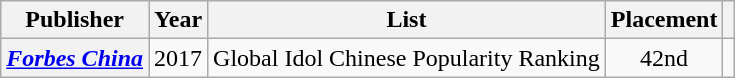<table class="wikitable plainrowheaders">
<tr>
<th>Publisher</th>
<th scope="col">Year</th>
<th>List</th>
<th>Placement</th>
<th scope="col" class="unsortable"></th>
</tr>
<tr>
<th scope="row"><em><a href='#'>Forbes China</a></em></th>
<td>2017</td>
<td>Global Idol Chinese Popularity Ranking</td>
<td style="text-align:center">42nd</td>
<td style="text-align:center"></td>
</tr>
</table>
